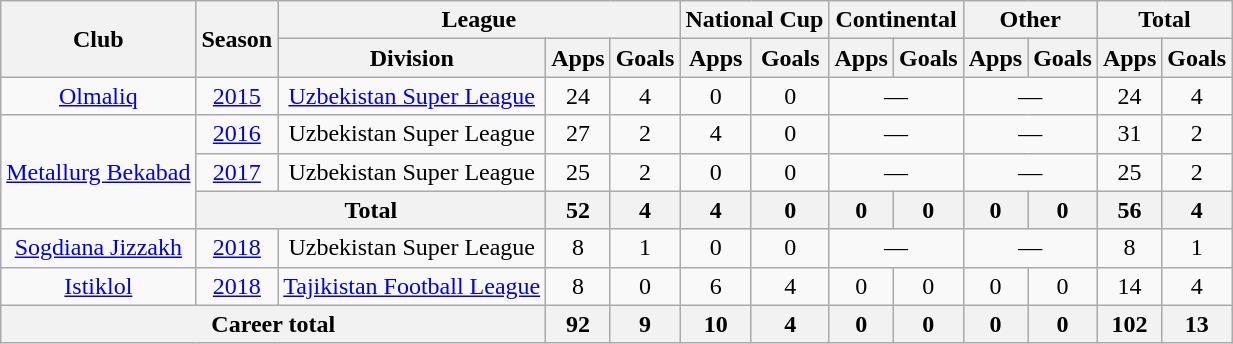<table class="wikitable" style="text-align: center">
<tr>
<th rowspan="2">Club</th>
<th rowspan="2">Season</th>
<th colspan="3">League</th>
<th colspan="2">National Cup</th>
<th colspan="2">Continental</th>
<th colspan="2">Other</th>
<th colspan="2">Total</th>
</tr>
<tr>
<th>Division</th>
<th>Apps</th>
<th>Goals</th>
<th>Apps</th>
<th>Goals</th>
<th>Apps</th>
<th>Goals</th>
<th>Apps</th>
<th>Goals</th>
<th>Apps</th>
<th>Goals</th>
</tr>
<tr>
<td><a href='#'>Olmaliq</a></td>
<td><a href='#'>2015</a></td>
<td><a href='#'>Uzbekistan Super League</a></td>
<td>24</td>
<td>4</td>
<td>0</td>
<td>0</td>
<td colspan="2">—</td>
<td colspan="2">—</td>
<td>24</td>
<td>4</td>
</tr>
<tr>
<td rowspan="3"><a href='#'>Metallurg Bekabad</a></td>
<td><a href='#'>2016</a></td>
<td>Uzbekistan Super League</td>
<td>27</td>
<td>2</td>
<td>4</td>
<td>0</td>
<td colspan="2">—</td>
<td colspan="2">—</td>
<td>31</td>
<td>2</td>
</tr>
<tr>
<td><a href='#'>2017</a></td>
<td>Uzbekistan Super League</td>
<td>25</td>
<td>2</td>
<td>0</td>
<td>0</td>
<td colspan="2">—</td>
<td colspan="2">—</td>
<td>25</td>
<td>2</td>
</tr>
<tr>
<th colspan="2">Total</th>
<th>52</th>
<th>4</th>
<th>4</th>
<th>0</th>
<th>0</th>
<th>0</th>
<th>0</th>
<th>0</th>
<th>56</th>
<th>4</th>
</tr>
<tr>
<td><a href='#'>Sogdiana Jizzakh</a></td>
<td><a href='#'>2018</a></td>
<td>Uzbekistan Super League</td>
<td>8</td>
<td>1</td>
<td>0</td>
<td>0</td>
<td colspan="2">—</td>
<td colspan="2">—</td>
<td>8</td>
<td>1</td>
</tr>
<tr>
<td><a href='#'>Istiklol</a></td>
<td><a href='#'>2018</a></td>
<td><a href='#'>Tajikistan Football League</a></td>
<td>8</td>
<td>0</td>
<td>6</td>
<td>4</td>
<td>0</td>
<td>0</td>
<td>0</td>
<td>0</td>
<td>14</td>
<td>4</td>
</tr>
<tr>
<th colspan="3">Career total</th>
<th>92</th>
<th>9</th>
<th>10</th>
<th>4</th>
<th>0</th>
<th>0</th>
<th>0</th>
<th>0</th>
<th>102</th>
<th>13</th>
</tr>
</table>
